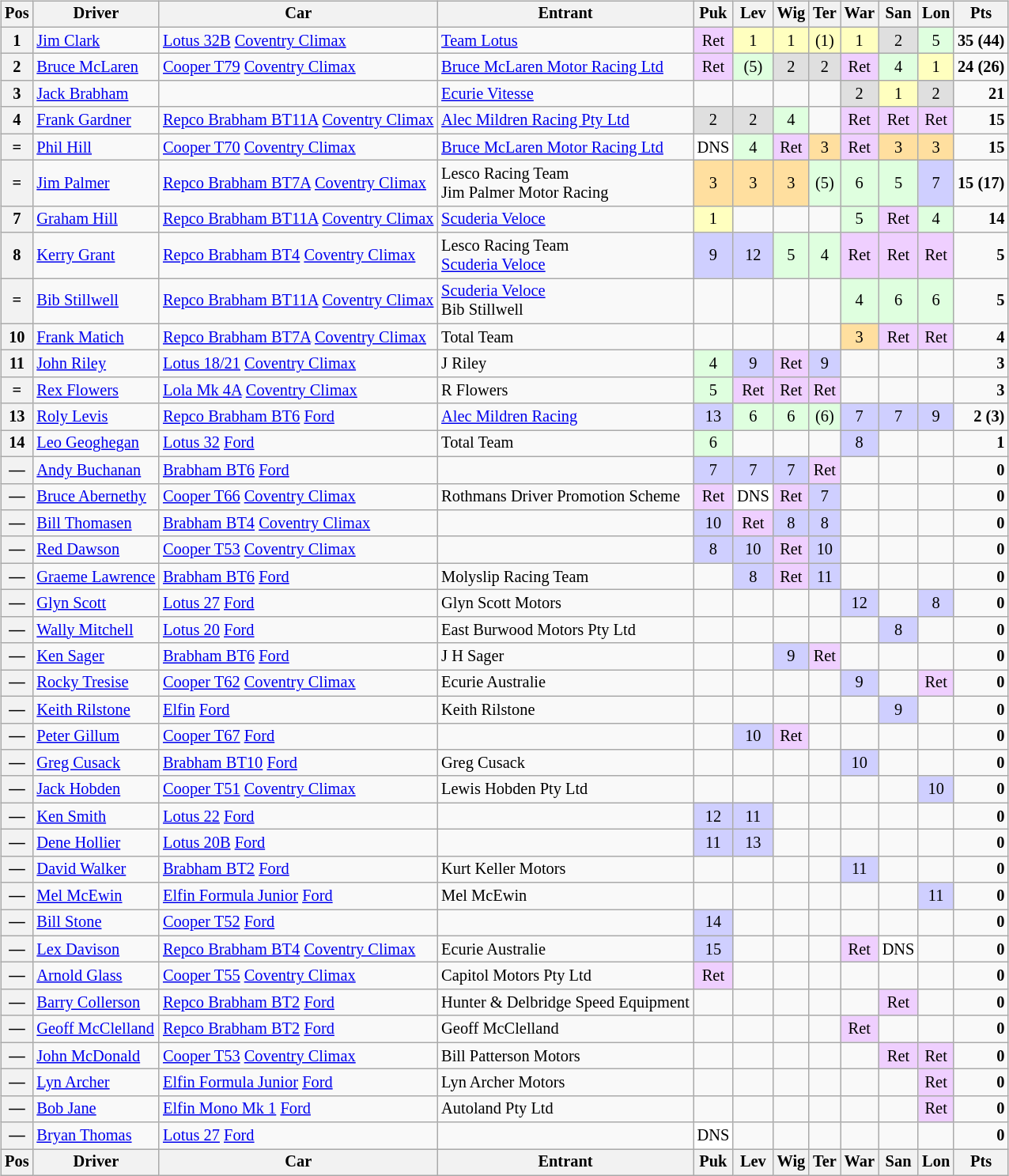<table>
<tr>
<td valign="top"><br><table class="wikitable" style="font-size: 85%">
<tr valign="top">
<th>Pos</th>
<th>Driver</th>
<th>Car</th>
<th>Entrant</th>
<th width="2%">Puk</th>
<th width="2%">Lev</th>
<th width="2%">Wig</th>
<th width="2%">Ter</th>
<th width="2%">War</th>
<th width="2%">San</th>
<th width="2%">Lon</th>
<th>Pts</th>
</tr>
<tr align="center">
<th>1</th>
<td align="left"> <a href='#'>Jim Clark</a></td>
<td align="left"><a href='#'>Lotus 32B</a> <a href='#'>Coventry Climax</a></td>
<td align="left"><a href='#'>Team Lotus</a></td>
<td style="background:#efcfff;">Ret</td>
<td style="background:#ffffbf;">1</td>
<td style="background:#ffffbf;">1</td>
<td style="background:#ffffbf;">(1)</td>
<td style="background:#ffffbf;">1</td>
<td style="background:#dfdfdf;">2</td>
<td style="background:#dfffdf;">5</td>
<td align="right"><strong>35 (44)</strong></td>
</tr>
<tr align="center">
<th>2</th>
<td align="left"> <a href='#'>Bruce McLaren</a></td>
<td align="left"><a href='#'>Cooper T79</a> <a href='#'>Coventry Climax</a></td>
<td align="left"><a href='#'>Bruce McLaren Motor Racing Ltd</a></td>
<td style="background:#efcfff;">Ret</td>
<td style="background:#dfffdf;">(5)</td>
<td style="background:#dfdfdf;">2</td>
<td style="background:#dfdfdf;">2</td>
<td style="background:#efcfff;">Ret</td>
<td style="background:#dfffdf;">4</td>
<td style="background:#ffffbf;">1</td>
<td align="right"><strong>24 (26)</strong></td>
</tr>
<tr align="center">
<th>3</th>
<td align="left"> <a href='#'>Jack Brabham</a></td>
<td align="left"></td>
<td align="left"><a href='#'>Ecurie Vitesse</a></td>
<td></td>
<td></td>
<td></td>
<td></td>
<td style="background:#dfdfdf;">2</td>
<td style="background:#ffffbf;">1</td>
<td style="background:#dfdfdf;">2</td>
<td align="right"><strong>21</strong></td>
</tr>
<tr align="center">
<th>4</th>
<td align="left"> <a href='#'>Frank Gardner</a></td>
<td align="left"><a href='#'>Repco Brabham BT11A</a> <a href='#'>Coventry Climax</a></td>
<td align="left"><a href='#'>Alec Mildren Racing Pty Ltd</a></td>
<td style="background:#dfdfdf;">2</td>
<td style="background:#dfdfdf;">2</td>
<td style="background:#dfffdf;">4</td>
<td></td>
<td style="background:#efcfff;">Ret</td>
<td style="background:#efcfff;">Ret</td>
<td style="background:#efcfff;">Ret</td>
<td align="right"><strong>15</strong></td>
</tr>
<tr align="center">
<th>=</th>
<td align="left"> <a href='#'>Phil Hill</a></td>
<td align="left"><a href='#'>Cooper T70</a> <a href='#'>Coventry Climax</a></td>
<td align="left"><a href='#'>Bruce McLaren Motor Racing Ltd</a></td>
<td style="background:#ffffff;">DNS</td>
<td style="background:#dfffdf;">4</td>
<td style="background:#efcfff;">Ret</td>
<td style="background:#ffdf9f;">3</td>
<td style="background:#efcfff;">Ret</td>
<td style="background:#ffdf9f;">3</td>
<td style="background:#ffdf9f;">3</td>
<td align="right"><strong>15</strong></td>
</tr>
<tr align="center">
<th>=</th>
<td align="left"> <a href='#'>Jim Palmer</a></td>
<td align="left"><a href='#'>Repco Brabham BT7A</a> <a href='#'>Coventry Climax</a></td>
<td align="left">Lesco Racing Team  <br> Jim Palmer Motor Racing</td>
<td style="background:#ffdf9f;">3</td>
<td style="background:#ffdf9f;">3</td>
<td style="background:#ffdf9f;">3</td>
<td style="background:#dfffdf;">(5)</td>
<td style="background:#dfffdf;">6</td>
<td style="background:#dfffdf;">5</td>
<td style="background:#cfcfff;">7</td>
<td align="right"><strong>15 (17)</strong></td>
</tr>
<tr align="center">
<th>7</th>
<td align="left"> <a href='#'>Graham Hill</a></td>
<td align="left"><a href='#'>Repco Brabham BT11A</a> <a href='#'>Coventry Climax</a></td>
<td align="left"><a href='#'>Scuderia Veloce</a></td>
<td style="background:#ffffbf;">1</td>
<td></td>
<td></td>
<td></td>
<td style="background:#dfffdf;">5</td>
<td style="background:#efcfff;">Ret</td>
<td style="background:#dfffdf;">4</td>
<td align="right"><strong>14</strong></td>
</tr>
<tr align="center">
<th>8</th>
<td align="left"> <a href='#'>Kerry Grant</a></td>
<td align="left"><a href='#'>Repco Brabham BT4</a> <a href='#'>Coventry Climax</a></td>
<td align="left">Lesco Racing Team  <br> <a href='#'>Scuderia Veloce</a></td>
<td style="background:#cfcfff;">9</td>
<td style="background:#cfcfff;">12</td>
<td style="background:#dfffdf;">5</td>
<td style="background:#dfffdf;">4</td>
<td style="background:#efcfff;">Ret</td>
<td style="background:#efcfff;">Ret</td>
<td style="background:#efcfff;">Ret</td>
<td align="right"><strong>5</strong></td>
</tr>
<tr align="center">
<th>=</th>
<td align="left"> <a href='#'>Bib Stillwell</a></td>
<td align="left"><a href='#'>Repco Brabham BT11A</a> <a href='#'>Coventry Climax</a></td>
<td align="left"><a href='#'>Scuderia Veloce</a><br>Bib Stillwell</td>
<td></td>
<td></td>
<td></td>
<td></td>
<td style="background:#dfffdf;">4</td>
<td style="background:#dfffdf;">6</td>
<td style="background:#dfffdf;">6</td>
<td align="right"><strong>5</strong></td>
</tr>
<tr align="center">
<th>10</th>
<td align="left"> <a href='#'>Frank Matich</a></td>
<td align="left"><a href='#'>Repco Brabham BT7A</a> <a href='#'>Coventry Climax</a></td>
<td align="left">Total Team</td>
<td></td>
<td></td>
<td></td>
<td></td>
<td style="background:#ffdf9f;">3</td>
<td style="background:#efcfff;">Ret</td>
<td style="background:#efcfff;">Ret</td>
<td align="right"><strong>4</strong></td>
</tr>
<tr align="center">
<th>11</th>
<td align="left"> <a href='#'>John Riley</a></td>
<td align="left"><a href='#'>Lotus 18/21</a> <a href='#'>Coventry Climax</a></td>
<td align="left">J Riley</td>
<td style="background:#dfffdf;">4</td>
<td style="background:#cfcfff;">9</td>
<td style="background:#efcfff;">Ret</td>
<td style="background:#cfcfff;">9</td>
<td></td>
<td></td>
<td></td>
<td align="right"><strong>3</strong></td>
</tr>
<tr align="center">
<th>=</th>
<td align="left"> <a href='#'>Rex Flowers</a></td>
<td align="left"><a href='#'>Lola Mk 4A</a> <a href='#'>Coventry Climax</a></td>
<td align="left">R Flowers</td>
<td style="background:#dfffdf;">5</td>
<td style="background:#efcfff;">Ret</td>
<td style="background:#efcfff;">Ret</td>
<td style="background:#efcfff;">Ret</td>
<td></td>
<td></td>
<td></td>
<td align="right"><strong>3</strong></td>
</tr>
<tr align="center">
<th>13</th>
<td align="left"> <a href='#'>Roly Levis</a></td>
<td align="left"><a href='#'>Repco Brabham BT6</a> <a href='#'>Ford</a></td>
<td align="left"><a href='#'>Alec Mildren Racing</a></td>
<td style="background:#cfcfff;">13</td>
<td style="background:#dfffdf;">6</td>
<td style="background:#dfffdf;">6</td>
<td style="background:#dfffdf;">(6)</td>
<td style="background:#cfcfff;">7</td>
<td style="background:#cfcfff;">7</td>
<td style="background:#cfcfff;">9</td>
<td align="right"><strong>2 (3)</strong></td>
</tr>
<tr align="center">
<th>14</th>
<td align="left"> <a href='#'>Leo Geoghegan</a></td>
<td align="left"><a href='#'>Lotus 32</a> <a href='#'>Ford</a></td>
<td align="left">Total Team</td>
<td style="background:#dfffdf;">6</td>
<td></td>
<td></td>
<td></td>
<td style="background:#cfcfff;">8</td>
<td></td>
<td></td>
<td align="right"><strong>1</strong></td>
</tr>
<tr align="center">
<th>—</th>
<td align="left"> <a href='#'>Andy Buchanan</a></td>
<td align="left"><a href='#'>Brabham BT6</a> <a href='#'>Ford</a></td>
<td align="left"></td>
<td style="background:#cfcfff;">7</td>
<td style="background:#cfcfff;">7</td>
<td style="background:#cfcfff;">7</td>
<td style="background:#efcfff;">Ret</td>
<td></td>
<td></td>
<td></td>
<td align="right"><strong>0</strong></td>
</tr>
<tr align="center">
<th>—</th>
<td align="left"> <a href='#'>Bruce Abernethy</a></td>
<td align="left"><a href='#'>Cooper T66</a> <a href='#'>Coventry Climax</a></td>
<td align="left">Rothmans Driver Promotion Scheme</td>
<td style="background:#efcfff;">Ret</td>
<td style="background:#ffffff;">DNS</td>
<td style="background:#efcfff;">Ret</td>
<td style="background:#cfcfff;">7</td>
<td></td>
<td></td>
<td></td>
<td align="right"><strong>0</strong></td>
</tr>
<tr align="center">
<th>—</th>
<td align="left"> <a href='#'>Bill Thomasen</a></td>
<td align="left"><a href='#'>Brabham BT4</a> <a href='#'>Coventry Climax</a></td>
<td align="left"></td>
<td style="background:#cfcfff;">10</td>
<td style="background:#efcfff;">Ret</td>
<td style="background:#cfcfff;">8</td>
<td style="background:#cfcfff;">8</td>
<td></td>
<td></td>
<td></td>
<td align="right"><strong>0</strong></td>
</tr>
<tr align="center">
<th>—</th>
<td align="left"> <a href='#'>Red Dawson</a></td>
<td align="left"><a href='#'>Cooper T53</a> <a href='#'>Coventry Climax</a></td>
<td align="left"></td>
<td style="background:#cfcfff;">8</td>
<td style="background:#cfcfff;">10</td>
<td style="background:#efcfff;">Ret</td>
<td style="background:#cfcfff;">10</td>
<td></td>
<td></td>
<td></td>
<td align="right"><strong>0</strong></td>
</tr>
<tr align="center">
<th>—</th>
<td align="left"> <a href='#'>Graeme Lawrence</a></td>
<td align="left"><a href='#'>Brabham BT6</a> <a href='#'>Ford</a></td>
<td align="left">Molyslip Racing Team</td>
<td></td>
<td style="background:#cfcfff;">8</td>
<td style="background:#efcfff;">Ret</td>
<td style="background:#cfcfff;">11</td>
<td></td>
<td></td>
<td></td>
<td align="right"><strong>0</strong></td>
</tr>
<tr align="center">
<th>—</th>
<td align="left"> <a href='#'>Glyn Scott</a></td>
<td align="left"><a href='#'>Lotus 27</a> <a href='#'>Ford</a></td>
<td align="left">Glyn Scott Motors</td>
<td></td>
<td></td>
<td></td>
<td></td>
<td style="background:#cfcfff;">12</td>
<td></td>
<td style="background:#cfcfff;">8</td>
<td align="right"><strong>0</strong></td>
</tr>
<tr align="center">
<th>—</th>
<td align="left"> <a href='#'>Wally Mitchell</a></td>
<td align="left"><a href='#'>Lotus 20</a> <a href='#'>Ford</a></td>
<td align="left">East Burwood Motors Pty Ltd</td>
<td></td>
<td></td>
<td></td>
<td></td>
<td></td>
<td style="background:#cfcfff;">8</td>
<td></td>
<td align="right"><strong>0</strong></td>
</tr>
<tr align="center">
<th>—</th>
<td align="left"> <a href='#'>Ken Sager</a></td>
<td align="left"><a href='#'>Brabham BT6</a> <a href='#'>Ford</a></td>
<td align="left">J H Sager</td>
<td></td>
<td></td>
<td style="background:#cfcfff;">9</td>
<td style="background:#efcfff;">Ret</td>
<td></td>
<td></td>
<td></td>
<td align="right"><strong>0</strong></td>
</tr>
<tr align="center">
<th>—</th>
<td align="left"> <a href='#'>Rocky Tresise</a></td>
<td align="left"><a href='#'>Cooper T62</a> <a href='#'>Coventry Climax</a></td>
<td align="left">Ecurie Australie</td>
<td></td>
<td></td>
<td></td>
<td></td>
<td style="background:#cfcfff;">9</td>
<td></td>
<td style="background:#efcfff;">Ret</td>
<td align="right"><strong>0</strong></td>
</tr>
<tr align="center">
<th>—</th>
<td align="left"> <a href='#'>Keith Rilstone</a></td>
<td align="left"><a href='#'>Elfin</a> <a href='#'>Ford</a></td>
<td align="left">Keith Rilstone</td>
<td></td>
<td></td>
<td></td>
<td></td>
<td></td>
<td style="background:#cfcfff;">9</td>
<td></td>
<td align="right"><strong>0</strong></td>
</tr>
<tr align="center">
<th>—</th>
<td align="left"> <a href='#'>Peter Gillum</a></td>
<td align="left"><a href='#'>Cooper T67</a> <a href='#'>Ford</a></td>
<td align="left"></td>
<td></td>
<td style="background:#cfcfff;">10</td>
<td style="background:#efcfff;">Ret</td>
<td></td>
<td></td>
<td></td>
<td></td>
<td align="right"><strong>0</strong></td>
</tr>
<tr align="center">
<th>—</th>
<td align="left"> <a href='#'>Greg Cusack</a></td>
<td align="left"><a href='#'>Brabham BT10</a> <a href='#'>Ford</a></td>
<td align="left">Greg Cusack</td>
<td></td>
<td></td>
<td></td>
<td></td>
<td style="background:#cfcfff;">10</td>
<td></td>
<td></td>
<td align="right"><strong>0</strong></td>
</tr>
<tr align="center">
<th>—</th>
<td align="left"> <a href='#'>Jack Hobden</a></td>
<td align="left"><a href='#'>Cooper T51</a> <a href='#'>Coventry Climax</a></td>
<td align="left">Lewis Hobden Pty Ltd</td>
<td></td>
<td></td>
<td></td>
<td></td>
<td></td>
<td></td>
<td style="background:#cfcfff;">10</td>
<td align="right"><strong>0</strong></td>
</tr>
<tr align="center">
<th>—</th>
<td align="left"> <a href='#'>Ken Smith</a></td>
<td align="left"><a href='#'>Lotus 22</a> <a href='#'>Ford</a></td>
<td align="left"></td>
<td style="background:#cfcfff;">12</td>
<td style="background:#cfcfff;">11</td>
<td></td>
<td></td>
<td></td>
<td></td>
<td></td>
<td align="right"><strong>0</strong></td>
</tr>
<tr align="center">
<th>—</th>
<td align="left"> <a href='#'>Dene Hollier</a></td>
<td align="left"><a href='#'>Lotus 20B</a> <a href='#'>Ford</a></td>
<td align="left"></td>
<td style="background:#cfcfff;">11</td>
<td style="background:#cfcfff;">13</td>
<td></td>
<td></td>
<td></td>
<td></td>
<td></td>
<td align="right"><strong>0</strong></td>
</tr>
<tr align="center">
<th>—</th>
<td align="left"> <a href='#'>David Walker</a></td>
<td align="left"><a href='#'>Brabham BT2</a> <a href='#'>Ford</a></td>
<td align="left">Kurt Keller Motors</td>
<td></td>
<td></td>
<td></td>
<td></td>
<td style="background:#cfcfff;">11</td>
<td></td>
<td></td>
<td align="right"><strong>0</strong></td>
</tr>
<tr align="center">
<th>—</th>
<td align="left"> <a href='#'>Mel McEwin</a></td>
<td align="left"><a href='#'>Elfin Formula Junior</a> <a href='#'>Ford</a></td>
<td align="left">Mel McEwin</td>
<td></td>
<td></td>
<td></td>
<td></td>
<td></td>
<td></td>
<td style="background:#cfcfff;">11</td>
<td align="right"><strong>0</strong></td>
</tr>
<tr align="center">
<th>—</th>
<td align="left"> <a href='#'>Bill Stone</a></td>
<td align="left"><a href='#'>Cooper T52</a> <a href='#'>Ford</a></td>
<td align="left"></td>
<td style="background:#cfcfff;">14</td>
<td></td>
<td></td>
<td></td>
<td></td>
<td></td>
<td></td>
<td align="right"><strong>0</strong></td>
</tr>
<tr align="center">
<th>—</th>
<td align="left"> <a href='#'>Lex Davison</a></td>
<td align="left"><a href='#'>Repco Brabham BT4</a> <a href='#'>Coventry Climax</a></td>
<td align="left">Ecurie Australie</td>
<td style="background:#cfcfff;">15</td>
<td></td>
<td></td>
<td></td>
<td style="background:#efcfff;">Ret</td>
<td style="background:#ffffff;">DNS</td>
<td></td>
<td align="right"><strong>0</strong></td>
</tr>
<tr align="center">
<th>—</th>
<td align="left"> <a href='#'>Arnold Glass</a></td>
<td align="left"><a href='#'>Cooper T55</a> <a href='#'>Coventry Climax</a></td>
<td align="left">Capitol Motors Pty Ltd</td>
<td style="background:#efcfff;">Ret</td>
<td></td>
<td></td>
<td></td>
<td></td>
<td></td>
<td></td>
<td align="right"><strong>0</strong></td>
</tr>
<tr align="center">
<th>—</th>
<td align="left"> <a href='#'>Barry Collerson</a></td>
<td align="left"><a href='#'>Repco Brabham BT2</a> <a href='#'>Ford</a></td>
<td align="left">Hunter & Delbridge Speed Equipment</td>
<td></td>
<td></td>
<td></td>
<td></td>
<td></td>
<td style="background:#efcfff;">Ret</td>
<td></td>
<td align="right"><strong>0</strong></td>
</tr>
<tr align="center">
<th>—</th>
<td align="left"> <a href='#'>Geoff McClelland</a></td>
<td align="left"><a href='#'>Repco Brabham BT2</a> <a href='#'>Ford</a></td>
<td align="left">Geoff McClelland</td>
<td></td>
<td></td>
<td></td>
<td></td>
<td style="background:#efcfff;">Ret</td>
<td></td>
<td></td>
<td align="right"><strong>0</strong></td>
</tr>
<tr align="center">
<th>—</th>
<td align="left"> <a href='#'>John McDonald</a></td>
<td align="left"><a href='#'>Cooper T53</a> <a href='#'>Coventry Climax</a></td>
<td align="left">Bill Patterson Motors</td>
<td></td>
<td></td>
<td></td>
<td></td>
<td></td>
<td style="background:#efcfff;">Ret</td>
<td style="background:#efcfff;">Ret</td>
<td align="right"><strong>0</strong></td>
</tr>
<tr align="center">
<th>—</th>
<td align="left"> <a href='#'>Lyn Archer</a></td>
<td align="left"><a href='#'>Elfin Formula Junior</a> <a href='#'>Ford</a></td>
<td align="left">Lyn Archer Motors</td>
<td></td>
<td></td>
<td></td>
<td></td>
<td></td>
<td></td>
<td style="background:#efcfff;">Ret</td>
<td align="right"><strong>0</strong></td>
</tr>
<tr align="center">
<th>—</th>
<td align="left"> <a href='#'>Bob Jane</a></td>
<td align="left"><a href='#'>Elfin Mono Mk 1</a> <a href='#'>Ford</a></td>
<td align="left">Autoland Pty Ltd</td>
<td></td>
<td></td>
<td></td>
<td></td>
<td></td>
<td></td>
<td style="background:#efcfff;">Ret</td>
<td align="right"><strong>0</strong></td>
</tr>
<tr align="center">
<th>—</th>
<td align="left"> <a href='#'>Bryan Thomas</a></td>
<td align="left"><a href='#'>Lotus 27</a> <a href='#'>Ford</a></td>
<td align="left"></td>
<td style="background:#ffffff;">DNS</td>
<td></td>
<td></td>
<td></td>
<td></td>
<td></td>
<td></td>
<td align="right"><strong>0</strong></td>
</tr>
<tr>
<th>Pos</th>
<th>Driver</th>
<th>Car</th>
<th>Entrant</th>
<th width="2%">Puk</th>
<th width="2%">Lev</th>
<th width="2%">Wig</th>
<th width="2%">Ter</th>
<th width="2%">War</th>
<th width="2%">San</th>
<th width="2%">Lon</th>
<th>Pts</th>
</tr>
</table>
</td>
<td valign="top"><br></td>
</tr>
</table>
